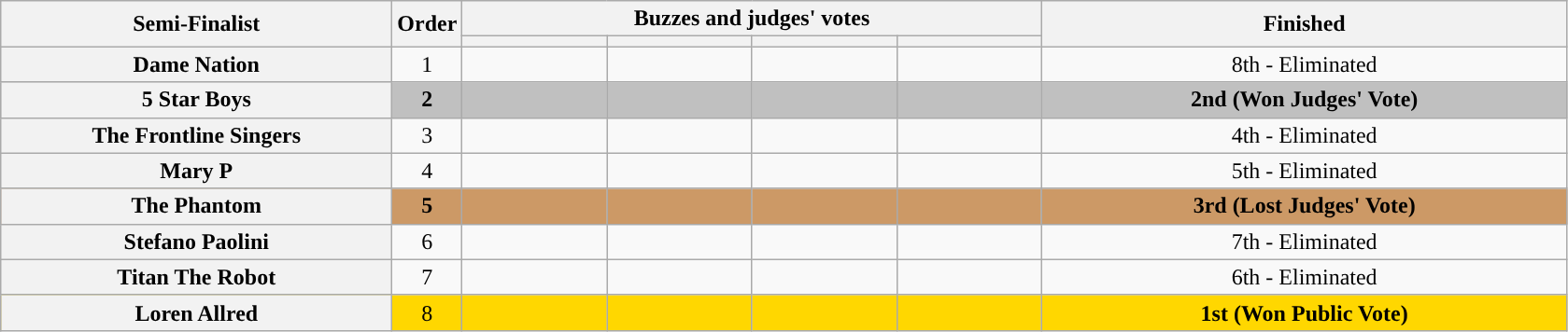<table class="wikitable plainrowheaders sortable" style="text-align:center;">
<tr>
<th scope="col" rowspan="2" class="unsortable" style="width:17em;">Semi-Finalist</th>
<th scope="col" rowspan="2" style="width:1em;">Order</th>
<th scope="col" colspan="4" class="unsortable" style="width:24em;">Buzzes and judges' votes</th>
<th scope="col" rowspan="2" style="width:23em;">Finished</th>
</tr>
<tr>
<th scope="col" class="unsortable" style="width:6em;"></th>
<th scope="col" class="unsortable" style="width:6em;"></th>
<th scope="col" class="unsortable" style="width:6em;"></th>
<th scope="col" class="unsortable" style="width:6em;"></th>
</tr>
<tr>
<th scope="row">Dame Nation</th>
<td>1</td>
<td style="text-align:center;"></td>
<td style="text-align:center;"></td>
<td style="text-align:center;"></td>
<td style="text-align:center;"></td>
<td>8th - Eliminated</td>
</tr>
<tr bgcolor=silver>
<th scope="row"><strong>5 Star Boys</strong></th>
<td><strong>2</strong></td>
<td style="text-align:center;"></td>
<td style="text-align:center;"></td>
<td style="text-align:center;"></td>
<td style="text-align:center;"></td>
<td><strong>2nd (Won Judges' Vote)</strong></td>
</tr>
<tr>
<th scope="row">The Frontline Singers</th>
<td>3</td>
<td style="text-align:center;"></td>
<td style="text-align:center;"></td>
<td style="text-align:center;"></td>
<td style="text-align:center;"></td>
<td>4th - Eliminated</td>
</tr>
<tr>
<th scope="row">Mary P</th>
<td>4</td>
<td style="text-align:center;"></td>
<td style="text-align:center;"></td>
<td style="text-align:center;"></td>
<td style="text-align:center;"></td>
<td>5th - Eliminated</td>
</tr>
<tr bgcolor=#c96>
<th scope="row"><strong>The Phantom</strong></th>
<td><strong>5</strong></td>
<td style="text-align:center;"></td>
<td style="text-align:center;"></td>
<td style="text-align:center;"></td>
<td style="text-align:center;"></td>
<td><strong>3rd (Lost Judges' Vote)</strong></td>
</tr>
<tr>
<th scope="row">Stefano Paolini</th>
<td>6</td>
<td style="text-align:center;"></td>
<td style="text-align:center;"></td>
<td style="text-align:center;"></td>
<td style="text-align:center;"></td>
<td>7th - Eliminated</td>
</tr>
<tr>
<th scope="row">Titan The Robot</th>
<td>7</td>
<td style="text-align:center;"></td>
<td style="text-align:center;"></td>
<td style="text-align:center;"></td>
<td style="text-align:center;"></td>
<td>6th - Eliminated</td>
</tr>
<tr bgcolor=gold>
<th scope="row"><strong>Loren Allred</strong></th>
<td>8</td>
<td style="text-align:center;"></td>
<td style="text-align:center;"></td>
<td style="text-align:center;"></td>
<td style="text-align:center;"></td>
<td><strong>1st (Won Public Vote)</strong></td>
</tr>
</table>
